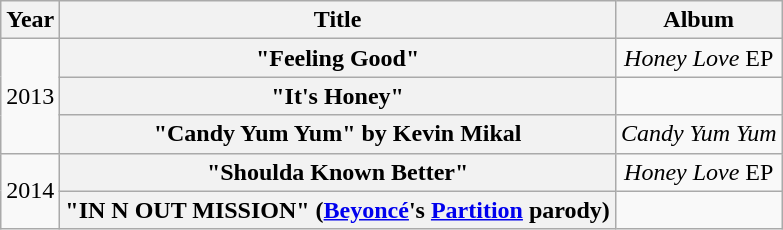<table class="wikitable plainrowheaders" style="text-align:center;" border="1">
<tr>
<th>Year</th>
<th>Title</th>
<th>Album</th>
</tr>
<tr>
<td rowspan="3">2013</td>
<th scope="row">"Feeling Good"</th>
<td><em>Honey Love</em> EP</td>
</tr>
<tr>
<th scope="row">"It's Honey"</th>
<td></td>
</tr>
<tr>
<th scope="row">"Candy Yum Yum" by Kevin Mikal</th>
<td><em>Candy Yum Yum</em></td>
</tr>
<tr>
<td rowspan="2">2014</td>
<th scope="row">"Shoulda Known Better"</th>
<td><em>Honey Love</em> EP</td>
</tr>
<tr>
<th scope="row">"IN N OUT MISSION" (<a href='#'>Beyoncé</a>'s <a href='#'>Partition</a> parody)</th>
<td></td>
</tr>
</table>
